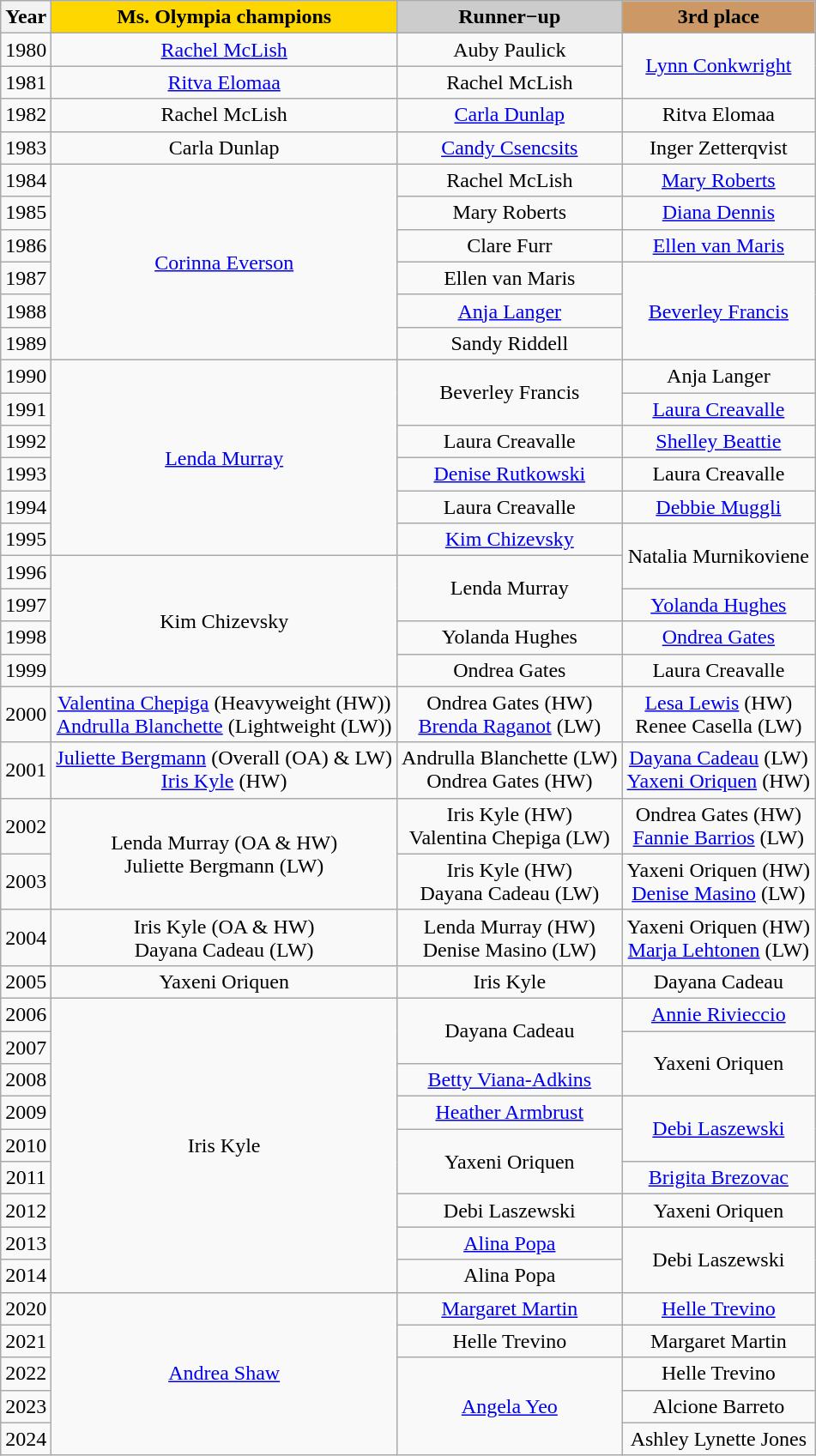<table class="wikitable sortable sticky-header" style="text-align:center">
<tr>
<th>Year</th>
<th style="background-color:gold;">Ms. Olympia champions</th>
<th style="background-color:#CCC;">Runner−up</th>
<th style="background-color:#C96;">3rd place</th>
</tr>
<tr>
<td>1980</td>
<td> <a href='#'>Rachel McLish</a></td>
<td> Auby Paulick</td>
<td rowspan=2 colspan=1> <a href='#'>Lynn Conkwright</a></td>
</tr>
<tr>
<td>1981</td>
<td> <a href='#'>Ritva Elomaa</a></td>
<td> Rachel McLish</td>
</tr>
<tr>
<td>1982</td>
<td> Rachel McLish</td>
<td> <a href='#'>Carla Dunlap</a></td>
<td> Ritva Elomaa</td>
</tr>
<tr>
<td>1983</td>
<td> Carla Dunlap</td>
<td> <a href='#'>Candy Csencsits</a></td>
<td> Inger Zetterqvist</td>
</tr>
<tr>
<td>1984</td>
<td rowspan=6 colspan=1> <a href='#'>Corinna Everson</a></td>
<td> Rachel McLish</td>
<td> <a href='#'>Mary Roberts</a></td>
</tr>
<tr>
<td>1985</td>
<td> Mary Roberts</td>
<td> <a href='#'>Diana Dennis</a></td>
</tr>
<tr>
<td>1986</td>
<td> Clare Furr</td>
<td> <a href='#'>Ellen van Maris</a></td>
</tr>
<tr>
<td>1987</td>
<td> Ellen van Maris</td>
<td rowspan=3 colspan=1> <a href='#'>Beverley Francis</a></td>
</tr>
<tr>
<td>1988</td>
<td> <a href='#'>Anja Langer</a></td>
</tr>
<tr>
<td>1989</td>
<td> Sandy Riddell</td>
</tr>
<tr>
<td>1990</td>
<td rowspan=6 colspan=1> <a href='#'>Lenda Murray</a></td>
<td rowspan=2 colspan=1> Beverley Francis</td>
<td> Anja Langer</td>
</tr>
<tr>
<td>1991</td>
<td> <a href='#'>Laura Creavalle</a></td>
</tr>
<tr>
<td>1992</td>
<td> Laura Creavalle</td>
<td> <a href='#'>Shelley Beattie</a></td>
</tr>
<tr>
<td>1993</td>
<td> <a href='#'>Denise Rutkowski</a></td>
<td> Laura Creavalle</td>
</tr>
<tr>
<td>1994</td>
<td> Laura Creavalle</td>
<td> <a href='#'>Debbie Muggli</a></td>
</tr>
<tr>
<td>1995</td>
<td> <a href='#'>Kim Chizevsky</a></td>
<td rowspan=2 colspan=1> Natalia Murnikoviene</td>
</tr>
<tr>
<td>1996</td>
<td rowspan=4 colspan=1> Kim Chizevsky</td>
<td rowspan=2 colspan=1> Lenda Murray</td>
</tr>
<tr>
<td>1997</td>
<td> <a href='#'>Yolanda Hughes</a></td>
</tr>
<tr>
<td>1998</td>
<td> Yolanda Hughes</td>
<td> <a href='#'>Ondrea Gates</a></td>
</tr>
<tr>
<td>1999</td>
<td> Ondrea Gates</td>
<td> Laura Creavalle</td>
</tr>
<tr>
<td>2000</td>
<td> <a href='#'>Valentina Chepiga</a> (Heavyweight (HW))<br> <a href='#'>Andrulla Blanchette</a> (Lightweight (LW))</td>
<td> Ondrea Gates (HW)<br> <a href='#'>Brenda Raganot</a> (LW)</td>
<td> <a href='#'>Lesa Lewis</a> (HW)<br> Renee Casella (LW)</td>
</tr>
<tr>
<td>2001</td>
<td> <a href='#'>Juliette Bergmann</a> (Overall (OA) & LW)<br> <a href='#'>Iris Kyle</a> (HW)</td>
<td> Andrulla Blanchette (LW)<br> Ondrea Gates (HW)</td>
<td> <a href='#'>Dayana Cadeau</a> (LW)<br> <a href='#'>Yaxeni Oriquen</a> (HW)</td>
</tr>
<tr>
<td>2002</td>
<td rowspan=2 colspan=1> Lenda Murray (OA & HW)<br> Juliette Bergmann (LW)</td>
<td> Iris Kyle (HW)<br> Valentina Chepiga (LW)</td>
<td> Ondrea Gates (HW)<br> <a href='#'>Fannie Barrios</a> (LW)</td>
</tr>
<tr>
<td>2003</td>
<td> Iris Kyle (HW)<br> Dayana Cadeau (LW)</td>
<td> Yaxeni Oriquen (HW)<br> <a href='#'>Denise Masino</a> (LW)</td>
</tr>
<tr>
<td>2004</td>
<td> Iris Kyle (OA & HW)<br> Dayana Cadeau (LW)</td>
<td> Lenda Murray (HW)<br> Denise Masino (LW)</td>
<td> Yaxeni Oriquen (HW)<br> <a href='#'>Marja Lehtonen</a> (LW)</td>
</tr>
<tr>
<td>2005</td>
<td> Yaxeni Oriquen</td>
<td> Iris Kyle</td>
<td> Dayana Cadeau</td>
</tr>
<tr>
<td>2006</td>
<td rowspan=9 colspan=1> Iris Kyle</td>
<td rowspan=2 colspan=1> Dayana Cadeau</td>
<td> <a href='#'>Annie Rivieccio</a></td>
</tr>
<tr>
<td>2007</td>
<td rowspan=2 colspan=1> Yaxeni Oriquen</td>
</tr>
<tr>
<td>2008</td>
<td> <a href='#'>Betty Viana-Adkins</a></td>
</tr>
<tr>
<td>2009</td>
<td> <a href='#'>Heather Armbrust</a></td>
<td rowspan=2 colspan=1> <a href='#'>Debi Laszewski</a></td>
</tr>
<tr>
<td>2010</td>
<td rowspan=2 colspan=1> Yaxeni Oriquen</td>
</tr>
<tr>
<td>2011</td>
<td> <a href='#'>Brigita Brezovac</a></td>
</tr>
<tr>
<td>2012</td>
<td> Debi Laszewski</td>
<td> Yaxeni Oriquen</td>
</tr>
<tr>
<td>2013</td>
<td> <a href='#'>Alina Popa</a></td>
<td rowspan=2 colspan=1> Debi Laszewski</td>
</tr>
<tr>
<td>2014</td>
<td> Alina Popa</td>
</tr>
<tr>
<td>2020</td>
<td colspan="1" rowspan="5"> <a href='#'>Andrea Shaw</a></td>
<td> <a href='#'>Margaret Martin</a></td>
<td> <a href='#'>Helle Trevino</a></td>
</tr>
<tr>
<td>2021</td>
<td> Helle Trevino</td>
<td> Margaret Martin</td>
</tr>
<tr>
<td>2022</td>
<td rowspan="3"> <a href='#'>Angela Yeo</a></td>
<td> Helle Trevino</td>
</tr>
<tr>
<td>2023</td>
<td> Alcione Barreto</td>
</tr>
<tr>
<td>2024</td>
<td> Ashley Lynette Jones</td>
</tr>
</table>
